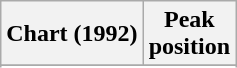<table class="wikitable sortable plainrowheaders" style="text-align:center;">
<tr>
<th scope="col">Chart (1992)</th>
<th scope="col">Peak<br>position</th>
</tr>
<tr>
</tr>
<tr>
</tr>
<tr>
</tr>
</table>
